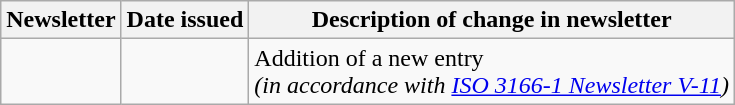<table class="wikitable">
<tr>
<th>Newsletter</th>
<th>Date issued</th>
<th>Description of change in newsletter</th>
</tr>
<tr>
<td id="I-8"></td>
<td></td>
<td>Addition of a new entry<br> <em>(in accordance with <a href='#'>ISO 3166-1 Newsletter V-11</a>)</em></td>
</tr>
</table>
